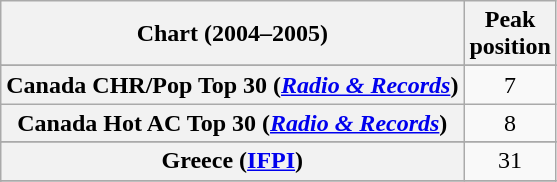<table class="wikitable sortable plainrowheaders" style="text-align:center">
<tr>
<th scope="col">Chart (2004–2005)</th>
<th scope="col">Peak<br>position</th>
</tr>
<tr>
</tr>
<tr>
</tr>
<tr>
<th scope="row">Canada CHR/Pop Top 30 (<em><a href='#'>Radio & Records</a></em>)</th>
<td>7</td>
</tr>
<tr>
<th scope="row">Canada Hot AC Top 30 (<em><a href='#'>Radio & Records</a></em>)</th>
<td>8</td>
</tr>
<tr>
</tr>
<tr>
</tr>
<tr>
<th scope="row">Greece (<a href='#'>IFPI</a>)</th>
<td>31</td>
</tr>
<tr>
</tr>
<tr>
</tr>
<tr>
</tr>
<tr>
</tr>
<tr>
</tr>
<tr>
</tr>
<tr>
</tr>
</table>
